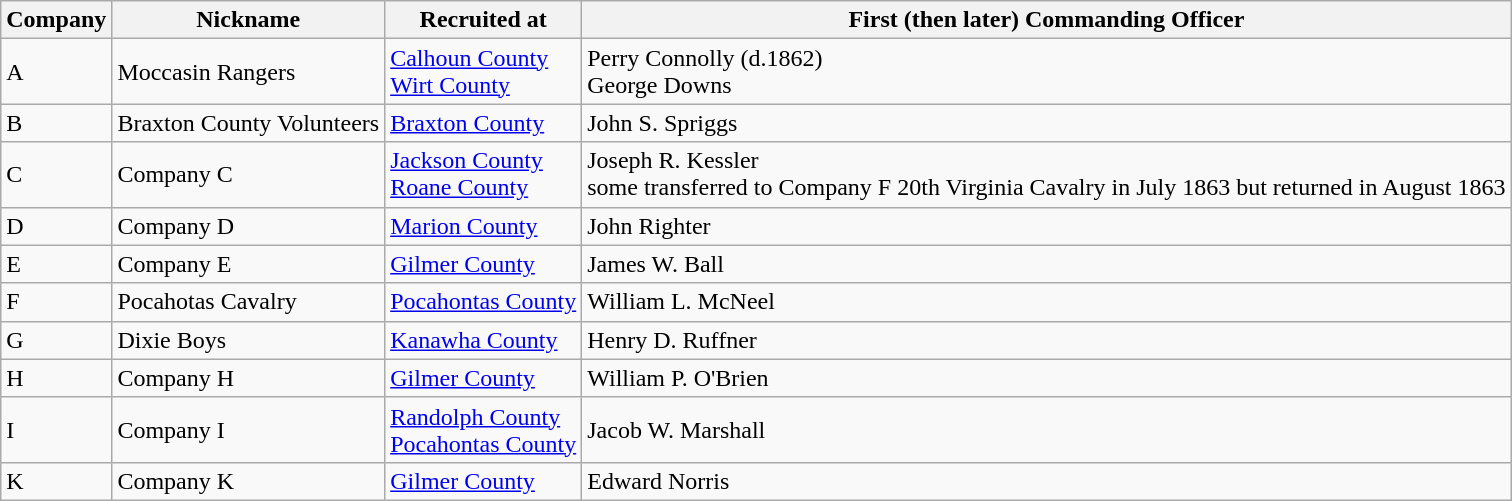<table class="wikitable sortable">
<tr>
<th scope="col">Company</th>
<th scope="col">Nickname</th>
<th scope="col">Recruited at</th>
<th scope="col">First (then later) Commanding Officer<br></th>
</tr>
<tr>
<td>A</td>
<td>Moccasin Rangers</td>
<td><a href='#'>Calhoun County</a><br><a href='#'>Wirt County</a></td>
<td>Perry Connolly (d.1862)<br>George Downs</td>
</tr>
<tr>
<td>B</td>
<td>Braxton County Volunteers</td>
<td><a href='#'>Braxton County</a></td>
<td>John S. Spriggs</td>
</tr>
<tr>
<td>C</td>
<td>Company C</td>
<td><a href='#'>Jackson County</a><br><a href='#'>Roane County</a></td>
<td>Joseph R. Kessler<br>some transferred to Company F 20th Virginia Cavalry in July 1863 but returned in August 1863</td>
</tr>
<tr>
<td>D</td>
<td>Company D</td>
<td><a href='#'>Marion County</a></td>
<td>John Righter</td>
</tr>
<tr>
<td>E</td>
<td>Company E</td>
<td><a href='#'>Gilmer County</a></td>
<td>James W. Ball</td>
</tr>
<tr>
<td>F</td>
<td>Pocahotas Cavalry</td>
<td><a href='#'>Pocahontas County</a></td>
<td>William L. McNeel</td>
</tr>
<tr>
<td>G</td>
<td>Dixie Boys</td>
<td><a href='#'>Kanawha County</a></td>
<td>Henry D. Ruffner</td>
</tr>
<tr>
<td>H</td>
<td>Company H</td>
<td><a href='#'>Gilmer County</a></td>
<td>William P. O'Brien</td>
</tr>
<tr>
<td>I</td>
<td>Company I</td>
<td><a href='#'>Randolph County</a><br><a href='#'>Pocahontas County</a></td>
<td>Jacob W. Marshall</td>
</tr>
<tr>
<td>K</td>
<td>Company K</td>
<td><a href='#'>Gilmer County</a></td>
<td>Edward Norris</td>
</tr>
</table>
